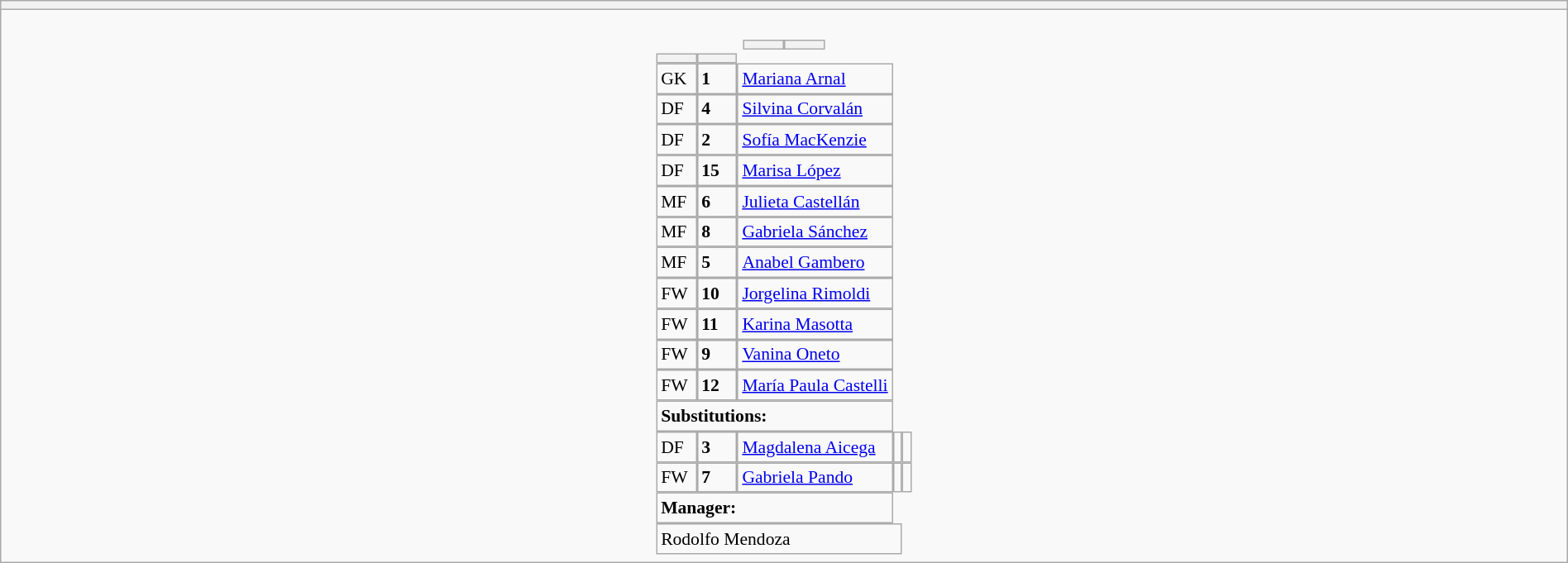<table style="width:100%" class="wikitable collapsible collapsed">
<tr>
<th>   </th>
</tr>
<tr>
<td><br>






<table style="font-size:90%; margin:0.2em auto;" cellspacing="0" cellpadding="0">
<tr>
<th width="25"></th>
<th width="25"></th>
</tr>
<tr>
</tr>
</table>
<table cellspacing="0" cellpadding="0" style="font-size:90%; margin:0.2em auto;">
<tr>
<th width="25"></th>
<th width="25"></th>
</tr>
<tr>
<td>GK</td>
<td><strong>1</strong></td>
<td><a href='#'>Mariana Arnal</a></td>
</tr>
<tr>
<td>DF</td>
<td><strong>4</strong></td>
<td><a href='#'>Silvina Corvalán</a></td>
</tr>
<tr>
<td>DF</td>
<td><strong>2</strong></td>
<td><a href='#'>Sofía MacKenzie</a></td>
</tr>
<tr>
<td>DF</td>
<td><strong>15</strong></td>
<td><a href='#'>Marisa López</a></td>
</tr>
<tr>
<td>MF</td>
<td><strong>6</strong></td>
<td><a href='#'>Julieta Castellán</a></td>
</tr>
<tr>
<td>MF</td>
<td><strong>8</strong></td>
<td><a href='#'>Gabriela Sánchez</a></td>
</tr>
<tr>
<td>MF</td>
<td><strong>5</strong></td>
<td><a href='#'>Anabel Gambero</a></td>
</tr>
<tr>
<td>FW</td>
<td><strong>10</strong></td>
<td><a href='#'>Jorgelina Rimoldi</a></td>
</tr>
<tr>
<td>FW</td>
<td><strong>11</strong></td>
<td><a href='#'>Karina Masotta</a></td>
</tr>
<tr>
<td>FW</td>
<td><strong>9</strong></td>
<td><a href='#'>Vanina Oneto</a></td>
</tr>
<tr>
<td>FW</td>
<td><strong>12</strong></td>
<td><a href='#'>María Paula Castelli</a></td>
</tr>
<tr>
<td colspan=3><strong>Substitutions:</strong></td>
</tr>
<tr>
<td>DF</td>
<td><strong>3</strong></td>
<td><a href='#'>Magdalena Aicega</a></td>
<td></td>
<td></td>
</tr>
<tr>
<td>FW</td>
<td><strong>7</strong></td>
<td><a href='#'>Gabriela Pando</a></td>
<td></td>
<td></td>
</tr>
<tr>
<td colspan=3><strong>Manager:</strong></td>
</tr>
<tr>
<td colspan=4> Rodolfo Mendoza</td>
</tr>
</table>
</td>
</tr>
</table>
